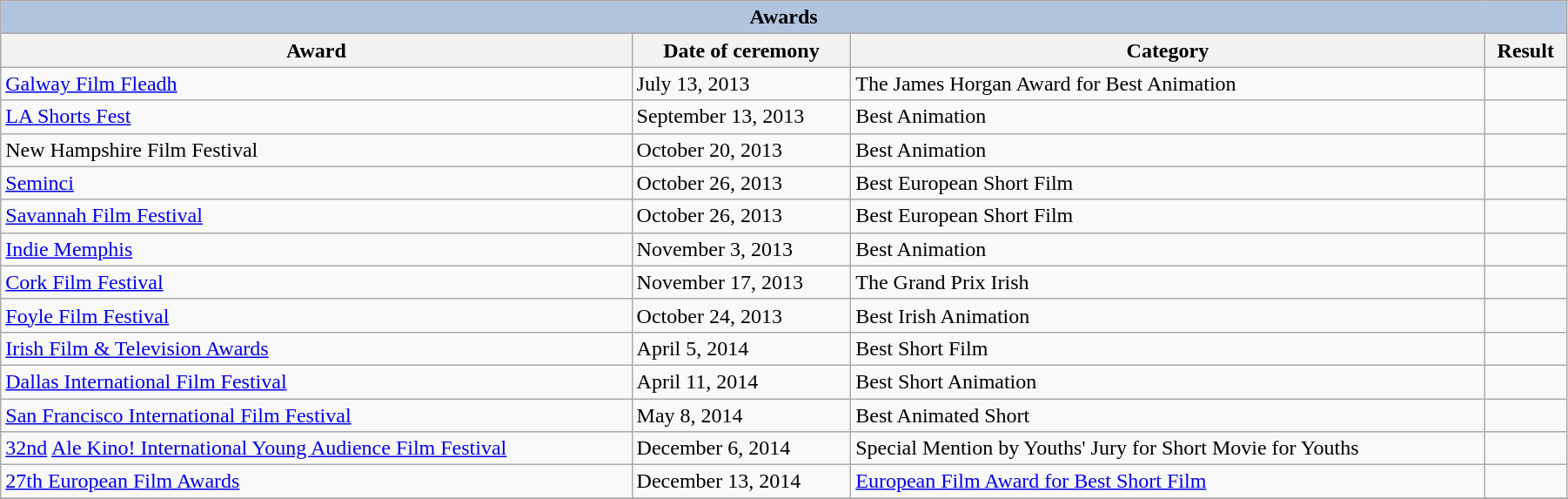<table class="wikitable" width="95%">
<tr>
<th colspan="5" style="background: LightSteelBlue;">Awards</th>
</tr>
<tr>
<th>Award</th>
<th>Date of ceremony</th>
<th>Category</th>
<th>Result</th>
</tr>
<tr>
<td><a href='#'>Galway Film Fleadh</a></td>
<td>July 13, 2013</td>
<td>The James Horgan Award for Best Animation</td>
<td></td>
</tr>
<tr>
<td><a href='#'>LA Shorts Fest</a></td>
<td>September 13, 2013</td>
<td>Best Animation</td>
<td></td>
</tr>
<tr>
<td>New Hampshire Film Festival</td>
<td>October 20, 2013</td>
<td>Best Animation</td>
<td></td>
</tr>
<tr>
<td><a href='#'>Seminci</a></td>
<td>October 26, 2013</td>
<td>Best European Short Film</td>
<td></td>
</tr>
<tr>
<td><a href='#'>Savannah Film Festival</a></td>
<td>October 26, 2013</td>
<td>Best European Short Film</td>
<td></td>
</tr>
<tr>
<td><a href='#'>Indie Memphis</a></td>
<td>November 3, 2013</td>
<td>Best Animation</td>
<td></td>
</tr>
<tr>
<td><a href='#'>Cork Film Festival</a></td>
<td>November 17, 2013</td>
<td>The Grand Prix Irish</td>
<td></td>
</tr>
<tr>
<td><a href='#'>Foyle Film Festival</a></td>
<td>October 24, 2013</td>
<td>Best Irish Animation</td>
<td></td>
</tr>
<tr>
<td><a href='#'>Irish Film & Television Awards</a></td>
<td>April 5, 2014</td>
<td>Best Short Film</td>
<td></td>
</tr>
<tr>
<td><a href='#'>Dallas International Film Festival</a></td>
<td>April 11, 2014</td>
<td>Best Short Animation</td>
<td></td>
</tr>
<tr>
<td><a href='#'>San Francisco International Film Festival</a></td>
<td>May 8, 2014</td>
<td>Best Animated Short</td>
<td></td>
</tr>
<tr>
<td><a href='#'>32nd</a> <a href='#'>Ale Kino! International Young Audience Film Festival</a></td>
<td>December 6, 2014</td>
<td>Special Mention by Youths' Jury for Short Movie for Youths</td>
<td></td>
</tr>
<tr>
<td><a href='#'>27th European Film Awards</a></td>
<td>December 13, 2014</td>
<td><a href='#'>European Film Award for Best Short Film</a></td>
<td></td>
</tr>
<tr>
</tr>
</table>
